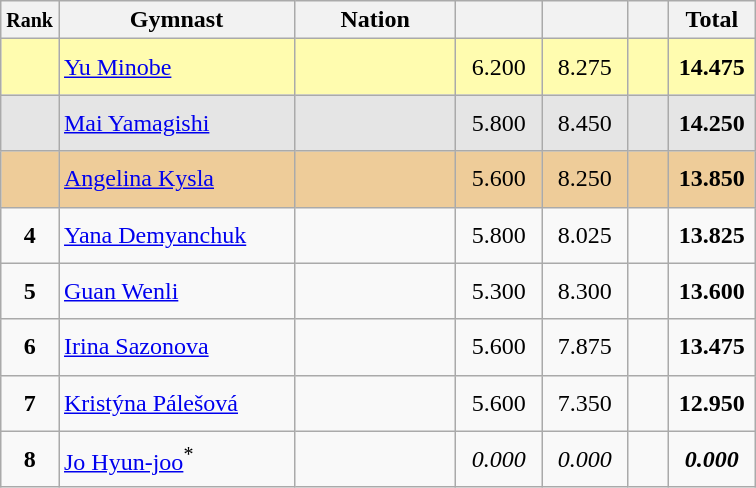<table class="wikitable sortable" style="text-align:center; font-size:100%">
<tr>
<th scope="col"  style="width:15px;"><small>Rank</small></th>
<th scope="col"  style="width:150px;">Gymnast</th>
<th scope="col"  style="width:100px;">Nation</th>
<th scope="col"  style="width:50px;"><small></small></th>
<th scope="col"  style="width:50px;"><small></small></th>
<th scope="col"  style="width:20px;"><small></small></th>
<th scope="col"  style="width:50px;">Total</th>
</tr>
<tr style="background:#fffcaf;">
<td scope=row style="text-align:center"></td>
<td height="30" align=left><a href='#'>Yu Minobe</a></td>
<td style="text-align:left;"><small></small></td>
<td>6.200</td>
<td>8.275</td>
<td></td>
<td><strong>14.475</strong></td>
</tr>
<tr style="background:#e5e5e5;">
<td scope=row style="text-align:center"></td>
<td height="30" align=left><a href='#'>Mai Yamagishi</a></td>
<td style="text-align:left;"><small></small></td>
<td>5.800</td>
<td>8.450</td>
<td></td>
<td><strong>14.250</strong></td>
</tr>
<tr style="background:#ec9;">
<td scope=row style="text-align:center"></td>
<td height="30" align=left><a href='#'>Angelina Kysla</a></td>
<td style="text-align:left;"><small></small></td>
<td>5.600</td>
<td>8.250</td>
<td></td>
<td><strong>13.850</strong></td>
</tr>
<tr>
<td scope=row style="text-align:center"><strong>4</strong></td>
<td height="30" align=left><a href='#'>Yana Demyanchuk</a></td>
<td style="text-align:left;"><small></small></td>
<td>5.800</td>
<td>8.025</td>
<td></td>
<td><strong>13.825</strong></td>
</tr>
<tr>
<td scope=row style="text-align:center"><strong>5</strong></td>
<td height="30" align=left><a href='#'>Guan Wenli</a></td>
<td style="text-align:left;"><small></small></td>
<td>5.300</td>
<td>8.300</td>
<td></td>
<td><strong>13.600</strong></td>
</tr>
<tr>
<td scope=row style="text-align:center"><strong>6</strong></td>
<td height="30" align=left><a href='#'>Irina Sazonova</a></td>
<td style="text-align:left;"><small></small></td>
<td>5.600</td>
<td>7.875</td>
<td></td>
<td><strong>13.475</strong></td>
</tr>
<tr>
<td scope=row style="text-align:center"><strong>7</strong></td>
<td height="30" align=left><a href='#'>Kristýna Pálešová</a></td>
<td style="text-align:left;"><small></small></td>
<td>5.600</td>
<td>7.350</td>
<td></td>
<td><strong>12.950</strong></td>
</tr>
<tr>
<td scope=row style="text-align:center"><strong>8</strong></td>
<td height="30" align=left><a href='#'>Jo Hyun-joo</a><sup>*</sup></td>
<td style="text-align:left;"><small></small></td>
<td><em>0.000</em></td>
<td><em>0.000</em></td>
<td></td>
<td><strong><em>0.000</em></strong></td>
</tr>
</table>
